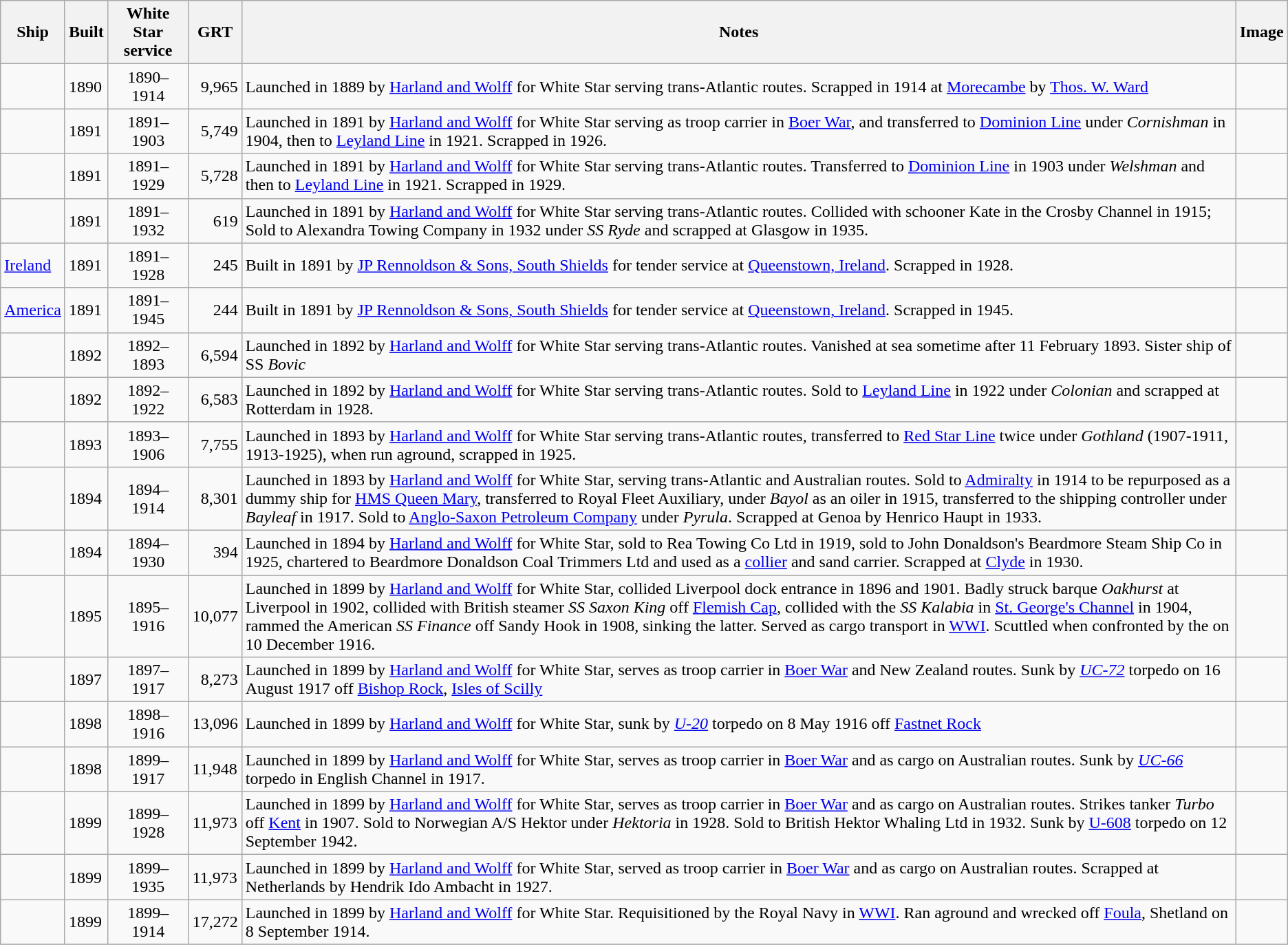<table class="wikitable sortable">
<tr>
<th>Ship</th>
<th>Built</th>
<th>White Star service</th>
<th>GRT</th>
<th>Notes</th>
<th>Image</th>
</tr>
<tr>
<td></td>
<td>1890</td>
<td align="Center">1890–1914</td>
<td Align="Right">9,965</td>
<td>Launched in 1889 by <a href='#'>Harland and Wolff</a> for White Star serving trans-Atlantic routes. Scrapped in 1914 at <a href='#'>Morecambe</a> by <a href='#'>Thos. W. Ward</a></td>
<td></td>
</tr>
<tr>
<td></td>
<td>1891</td>
<td align="Center">1891–1903</td>
<td Align="Right">5,749</td>
<td>Launched in 1891 by <a href='#'>Harland and Wolff</a> for White Star serving as troop carrier in <a href='#'>Boer War</a>, and transferred to <a href='#'>Dominion Line</a> under <em>Cornishman</em> in 1904, then to <a href='#'>Leyland Line</a> in 1921. Scrapped in 1926.</td>
<td></td>
</tr>
<tr>
<td></td>
<td>1891</td>
<td align="Center">1891–1929</td>
<td Align="Right">5,728</td>
<td>Launched in 1891 by <a href='#'>Harland and Wolff</a> for White Star serving trans-Atlantic routes. Transferred to <a href='#'>Dominion Line</a> in 1903 under <em>Welshman</em> and then to <a href='#'>Leyland Line</a> in 1921. Scrapped in 1929.</td>
<td></td>
</tr>
<tr>
<td></td>
<td>1891</td>
<td align="Center">1891–1932</td>
<td Align="Right">619</td>
<td>Launched in 1891 by <a href='#'>Harland and Wolff</a> for White Star serving trans-Atlantic routes. Collided with schooner Kate in the Crosby Channel in 1915; Sold to Alexandra Towing Company in 1932 under <em>SS Ryde</em> and scrapped at Glasgow in 1935.</td>
<td></td>
</tr>
<tr>
<td><a href='#'>Ireland</a></td>
<td>1891</td>
<td align="Center">1891–1928</td>
<td align="Right">245</td>
<td>Built in 1891 by <a href='#'>JP Rennoldson & Sons, South Shields</a> for tender service at <a href='#'>Queenstown, Ireland</a>. Scrapped in 1928.</td>
<td></td>
</tr>
<tr>
<td><a href='#'>America</a></td>
<td>1891</td>
<td align="Center">1891–1945</td>
<td Align="Right">244</td>
<td>Built in 1891 by <a href='#'>JP Rennoldson & Sons, South Shields</a> for tender service at <a href='#'>Queenstown, Ireland</a>. Scrapped in 1945.</td>
<td></td>
</tr>
<tr>
<td></td>
<td>1892</td>
<td align="Center">1892–1893</td>
<td Align="Right">6,594</td>
<td>Launched in 1892 by <a href='#'>Harland and Wolff</a> for White Star serving trans-Atlantic routes. Vanished at sea sometime after 11 February 1893. Sister ship of SS <em>Bovic</em></td>
<td></td>
</tr>
<tr>
<td></td>
<td>1892</td>
<td align="Center">1892–1922</td>
<td Align="Right">6,583</td>
<td>Launched in 1892 by <a href='#'>Harland and Wolff</a> for White Star serving trans-Atlantic routes. Sold to <a href='#'>Leyland Line</a> in 1922 under <em>Colonian</em> and scrapped at Rotterdam in 1928.</td>
<td></td>
</tr>
<tr>
<td></td>
<td>1893</td>
<td align="Center">1893–1906</td>
<td Align="Right">7,755</td>
<td>Launched in 1893 by <a href='#'>Harland and Wolff</a> for White Star serving trans-Atlantic routes, transferred to <a href='#'>Red Star Line</a> twice under <em>Gothland</em> (1907-1911, 1913-1925), when run aground, scrapped in 1925.</td>
<td></td>
</tr>
<tr>
<td></td>
<td>1894</td>
<td align="Center">1894–1914</td>
<td Align="Right">8,301</td>
<td>Launched in 1893 by <a href='#'>Harland and Wolff</a> for White Star, serving trans-Atlantic and Australian routes. Sold to <a href='#'>Admiralty</a> in 1914 to be repurposed as a dummy ship for <a href='#'>HMS Queen Mary</a>, transferred to Royal Fleet Auxiliary, under <em>Bayol</em> as an oiler in 1915,  transferred to the shipping controller under <em>Bayleaf</em> in 1917. Sold to <a href='#'>Anglo-Saxon Petroleum Company</a> under <em>Pyrula</em>. Scrapped at Genoa by Henrico Haupt in 1933.</td>
<td></td>
</tr>
<tr>
<td></td>
<td>1894</td>
<td align="Center">1894–1930</td>
<td Align="Right">394</td>
<td>Launched in 1894 by <a href='#'>Harland and Wolff</a> for White Star, sold to Rea Towing Co Ltd in 1919, sold to John Donaldson's Beardmore Steam Ship Co in 1925, chartered to Beardmore Donaldson Coal Trimmers Ltd and used as a <a href='#'>collier</a> and sand carrier. Scrapped at <a href='#'>Clyde</a> in 1930.</td>
<td></td>
</tr>
<tr>
<td></td>
<td>1895</td>
<td align="Center">1895–1916</td>
<td>10,077</td>
<td>Launched in 1899 by <a href='#'>Harland and Wolff</a> for White Star, collided Liverpool dock entrance in 1896 and 1901. Badly struck barque <em>Oakhurst</em> at Liverpool in 1902, collided with British steamer <em>SS Saxon King</em> off <a href='#'>Flemish Cap</a>, collided with the <em>SS Kalabia</em> in <a href='#'>St. George's Channel</a> in 1904, rammed the American <em>SS Finance</em> off Sandy Hook in 1908, sinking the latter. Served as cargo transport in <a href='#'>WWI</a>. Scuttled when confronted by the  on 10 December 1916.</td>
<td></td>
</tr>
<tr>
<td></td>
<td>1897</td>
<td align="Center">1897–1917</td>
<td Align="Right">8,273</td>
<td>Launched in 1899 by <a href='#'>Harland and Wolff</a> for White Star, serves as troop carrier in <a href='#'>Boer War</a> and New Zealand routes. Sunk by <a href='#'><em>UC-72</em></a> torpedo on 16 August 1917 off <a href='#'>Bishop Rock</a>, <a href='#'>Isles of Scilly</a></td>
<td></td>
</tr>
<tr>
<td></td>
<td>1898</td>
<td align="Center">1898–1916</td>
<td>13,096</td>
<td>Launched in 1899 by <a href='#'>Harland and Wolff</a> for White Star, sunk by <em><a href='#'>U-20</a></em> torpedo on 8 May 1916 off <a href='#'>Fastnet Rock</a></td>
<td></td>
</tr>
<tr>
<td></td>
<td>1898</td>
<td align="Center">1899–1917</td>
<td>11,948</td>
<td>Launched in 1899 by <a href='#'>Harland and Wolff</a> for White Star, serves as troop carrier in <a href='#'>Boer War</a> and as cargo on Australian routes. Sunk by <em><a href='#'>UC-66</a></em> torpedo in English Channel in 1917.</td>
<td></td>
</tr>
<tr>
<td></td>
<td>1899</td>
<td align="Center">1899–1928</td>
<td>11,973</td>
<td>Launched in 1899 by <a href='#'>Harland and Wolff</a> for White Star, serves as troop carrier in <a href='#'>Boer War</a> and as cargo on Australian routes. Strikes tanker <em>Turbo</em> off <a href='#'>Kent</a> in 1907. Sold to Norwegian A/S Hektor under <em>Hektoria</em> in 1928. Sold to British Hektor Whaling Ltd in 1932. Sunk by <a href='#'>U-608</a> torpedo on 12 September 1942.</td>
<td></td>
</tr>
<tr>
<td></td>
<td>1899</td>
<td align="Center">1899–1935</td>
<td>11,973</td>
<td>Launched in 1899 by <a href='#'>Harland and Wolff</a> for White Star, served as troop carrier in <a href='#'>Boer War</a> and as cargo on Australian routes. Scrapped at Netherlands by Hendrik Ido Ambacht in 1927.</td>
<td></td>
</tr>
<tr>
<td></td>
<td>1899</td>
<td align="Center">1899–1914</td>
<td>17,272</td>
<td>Launched in 1899 by <a href='#'>Harland and Wolff</a> for White Star. Requisitioned by the Royal Navy in <a href='#'>WWI</a>. Ran aground and wrecked off <a href='#'>Foula</a>, Shetland on 8 September 1914.</td>
<td></td>
</tr>
<tr>
</tr>
</table>
